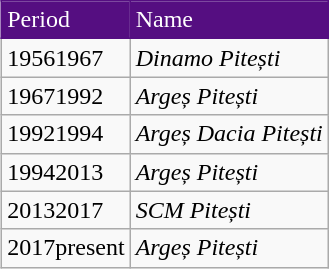<table class="wikitable" style="text-align: left" align="right">
<tr>
<td style="background:#550E81;color:#ffffff;border:1px solid #550E81">Period</td>
<td style="background:#550E81;color:#ffffff;border:1px solid #550E81">Name</td>
</tr>
<tr>
<td>19561967</td>
<td align=left><em>Dinamo Pitești</em></td>
</tr>
<tr>
<td>19671992</td>
<td align=left><em>Argeș Pitești</em></td>
</tr>
<tr>
<td>19921994</td>
<td align=left><em>Argeș Dacia Pitești</em></td>
</tr>
<tr>
<td>19942013</td>
<td align=left><em>Argeș Pitești</em></td>
</tr>
<tr>
<td>20132017</td>
<td align=left><em>SCM Pitești</em></td>
</tr>
<tr>
<td>2017present</td>
<td align=left><em>Argeș Pitești</em></td>
</tr>
</table>
